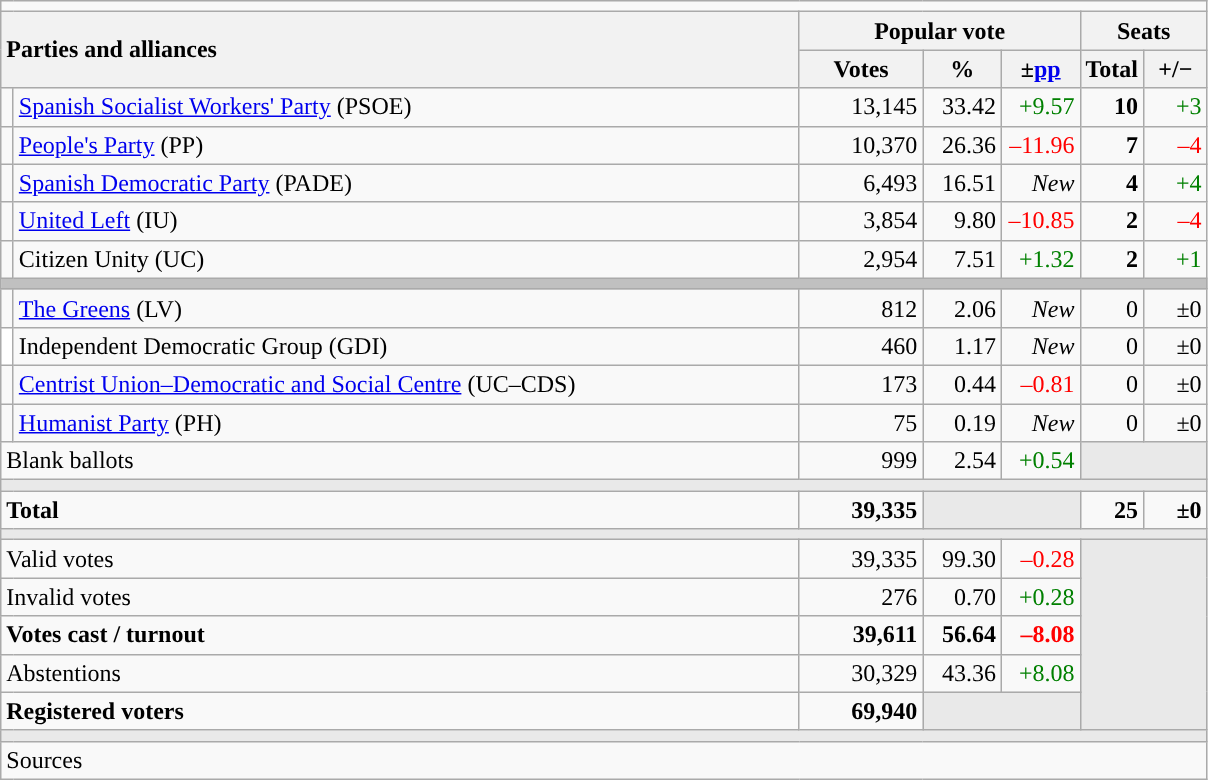<table class="wikitable" style="text-align:right;">
<tr>
<td colspan="7"></td>
</tr>
<tr>
<th style="text-align:left;" rowspan="2" colspan="2" width="525">Parties and alliances</th>
<th colspan="3">Popular vote</th>
<th colspan="2">Seats</th>
</tr>
<tr>
<th width="75">Votes</th>
<th width="45">%</th>
<th width="45">±<a href='#'>pp</a></th>
<th width="35">Total</th>
<th width="35">+/−</th>
</tr>
<tr>
<td width="1" style="color:inherit;background:"></td>
<td align="left"><a href='#'>Spanish Socialist Workers' Party</a> (PSOE)</td>
<td>13,145</td>
<td>33.42</td>
<td style="color:green;">+9.57</td>
<td><strong>10</strong></td>
<td style="color:green;">+3</td>
</tr>
<tr>
<td style="color:inherit;background:"></td>
<td align="left"><a href='#'>People's Party</a> (PP)</td>
<td>10,370</td>
<td>26.36</td>
<td style="color:red;">–11.96</td>
<td><strong>7</strong></td>
<td style="color:red;">–4</td>
</tr>
<tr>
<td style="color:inherit;background:"></td>
<td align="left"><a href='#'>Spanish Democratic Party</a> (PADE)</td>
<td>6,493</td>
<td>16.51</td>
<td><em>New</em></td>
<td><strong>4</strong></td>
<td style="color:green;">+4</td>
</tr>
<tr>
<td style="color:inherit;background:"></td>
<td align="left"><a href='#'>United Left</a> (IU)</td>
<td>3,854</td>
<td>9.80</td>
<td style="color:red;">–10.85</td>
<td><strong>2</strong></td>
<td style="color:red;">–4</td>
</tr>
<tr>
<td style="color:inherit;background:"></td>
<td align="left">Citizen Unity (UC)</td>
<td>2,954</td>
<td>7.51</td>
<td style="color:green;">+1.32</td>
<td><strong>2</strong></td>
<td style="color:green;">+1</td>
</tr>
<tr>
<td colspan="7" bgcolor="#C0C0C0"></td>
</tr>
<tr>
<td style="color:inherit;background:"></td>
<td align="left"><a href='#'>The Greens</a> (LV)</td>
<td>812</td>
<td>2.06</td>
<td><em>New</em></td>
<td>0</td>
<td>±0</td>
</tr>
<tr>
<td bgcolor="white"></td>
<td align="left">Independent Democratic Group (GDI)</td>
<td>460</td>
<td>1.17</td>
<td><em>New</em></td>
<td>0</td>
<td>±0</td>
</tr>
<tr>
<td style="color:inherit;background:"></td>
<td align="left"><a href='#'>Centrist Union–Democratic and Social Centre</a> (UC–CDS)</td>
<td>173</td>
<td>0.44</td>
<td style="color:red;">–0.81</td>
<td>0</td>
<td>±0</td>
</tr>
<tr>
<td style="color:inherit;background:"></td>
<td align="left"><a href='#'>Humanist Party</a> (PH)</td>
<td>75</td>
<td>0.19</td>
<td><em>New</em></td>
<td>0</td>
<td>±0</td>
</tr>
<tr>
<td align="left" colspan="2">Blank ballots</td>
<td>999</td>
<td>2.54</td>
<td style="color:green;">+0.54</td>
<td bgcolor="#E9E9E9" colspan="2"></td>
</tr>
<tr>
<td colspan="7" bgcolor="#E9E9E9"></td>
</tr>
<tr style="font-weight:bold;">
<td align="left" colspan="2">Total</td>
<td>39,335</td>
<td bgcolor="#E9E9E9" colspan="2"></td>
<td>25</td>
<td>±0</td>
</tr>
<tr>
<td colspan="7" bgcolor="#E9E9E9"></td>
</tr>
<tr>
<td align="left" colspan="2">Valid votes</td>
<td>39,335</td>
<td>99.30</td>
<td style="color:red;">–0.28</td>
<td bgcolor="#E9E9E9" colspan="2" rowspan="5"></td>
</tr>
<tr>
<td align="left" colspan="2">Invalid votes</td>
<td>276</td>
<td>0.70</td>
<td style="color:green;">+0.28</td>
</tr>
<tr style="font-weight:bold;">
<td align="left" colspan="2">Votes cast / turnout</td>
<td>39,611</td>
<td>56.64</td>
<td style="color:red;">–8.08</td>
</tr>
<tr>
<td align="left" colspan="2">Abstentions</td>
<td>30,329</td>
<td>43.36</td>
<td style="color:green;">+8.08</td>
</tr>
<tr style="font-weight:bold;">
<td align="left" colspan="2">Registered voters</td>
<td>69,940</td>
<td bgcolor="#E9E9E9" colspan="2"></td>
</tr>
<tr>
<td colspan="7" bgcolor="#E9E9E9"></td>
</tr>
<tr>
<td align="left" colspan="7">Sources</td>
</tr>
</table>
